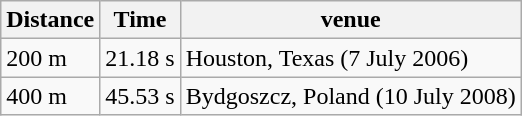<table class="wikitable">
<tr>
<th>Distance</th>
<th>Time</th>
<th>venue</th>
</tr>
<tr>
<td>200 m</td>
<td>21.18 s</td>
<td>Houston, Texas (7 July 2006)</td>
</tr>
<tr>
<td>400 m</td>
<td>45.53 s</td>
<td>Bydgoszcz, Poland (10 July 2008)</td>
</tr>
</table>
